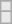<table class=wikitable>
<tr>
</tr>
<tr bgcolor= e8e8e8>
<td></td>
</tr>
<tr>
</tr>
<tr bgcolor= e8e8e8>
<td></td>
</tr>
</table>
